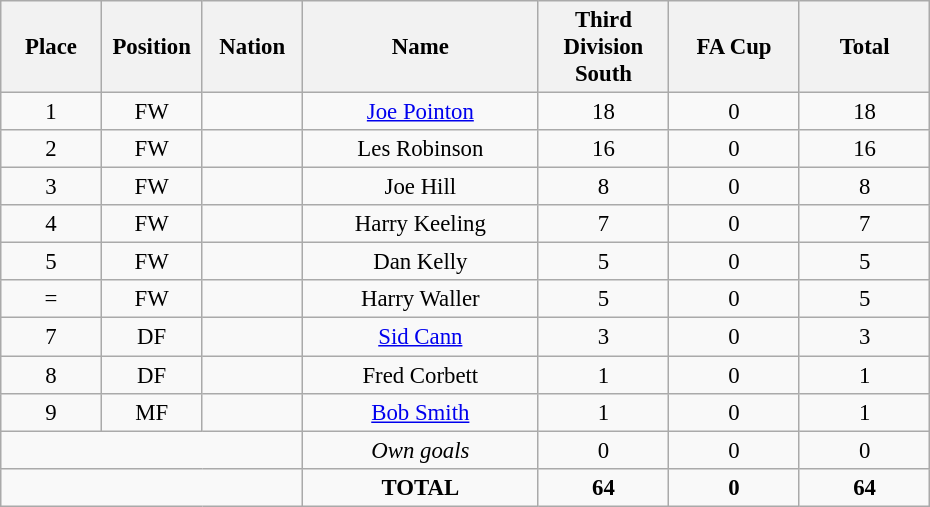<table class="wikitable" style="font-size: 95%; text-align: center;">
<tr>
<th width=60>Place</th>
<th width=60>Position</th>
<th width=60>Nation</th>
<th width=150>Name</th>
<th width=80>Third Division South</th>
<th width=80>FA Cup</th>
<th width=80>Total</th>
</tr>
<tr>
<td>1</td>
<td>FW</td>
<td></td>
<td><a href='#'>Joe Pointon</a></td>
<td>18</td>
<td>0</td>
<td>18</td>
</tr>
<tr>
<td>2</td>
<td>FW</td>
<td></td>
<td>Les Robinson</td>
<td>16</td>
<td>0</td>
<td>16</td>
</tr>
<tr>
<td>3</td>
<td>FW</td>
<td></td>
<td>Joe Hill</td>
<td>8</td>
<td>0</td>
<td>8</td>
</tr>
<tr>
<td>4</td>
<td>FW</td>
<td></td>
<td>Harry Keeling</td>
<td>7</td>
<td>0</td>
<td>7</td>
</tr>
<tr>
<td>5</td>
<td>FW</td>
<td></td>
<td>Dan Kelly</td>
<td>5</td>
<td>0</td>
<td>5</td>
</tr>
<tr>
<td>=</td>
<td>FW</td>
<td></td>
<td>Harry Waller</td>
<td>5</td>
<td>0</td>
<td>5</td>
</tr>
<tr>
<td>7</td>
<td>DF</td>
<td></td>
<td><a href='#'>Sid Cann</a></td>
<td>3</td>
<td>0</td>
<td>3</td>
</tr>
<tr>
<td>8</td>
<td>DF</td>
<td></td>
<td>Fred Corbett</td>
<td>1</td>
<td>0</td>
<td>1</td>
</tr>
<tr>
<td>9</td>
<td>MF</td>
<td></td>
<td><a href='#'>Bob Smith</a></td>
<td>1</td>
<td>0</td>
<td>1</td>
</tr>
<tr>
<td colspan="3"></td>
<td><em>Own goals</em></td>
<td>0</td>
<td>0</td>
<td>0</td>
</tr>
<tr>
<td colspan="3"></td>
<td><strong>TOTAL</strong></td>
<td><strong>64</strong></td>
<td><strong>0</strong></td>
<td><strong>64</strong></td>
</tr>
</table>
